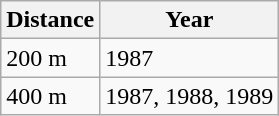<table class="wikitable">
<tr>
<th>Distance</th>
<th>Year</th>
</tr>
<tr>
<td>200 m</td>
<td>1987</td>
</tr>
<tr>
<td>400 m</td>
<td>1987, 1988, 1989</td>
</tr>
</table>
